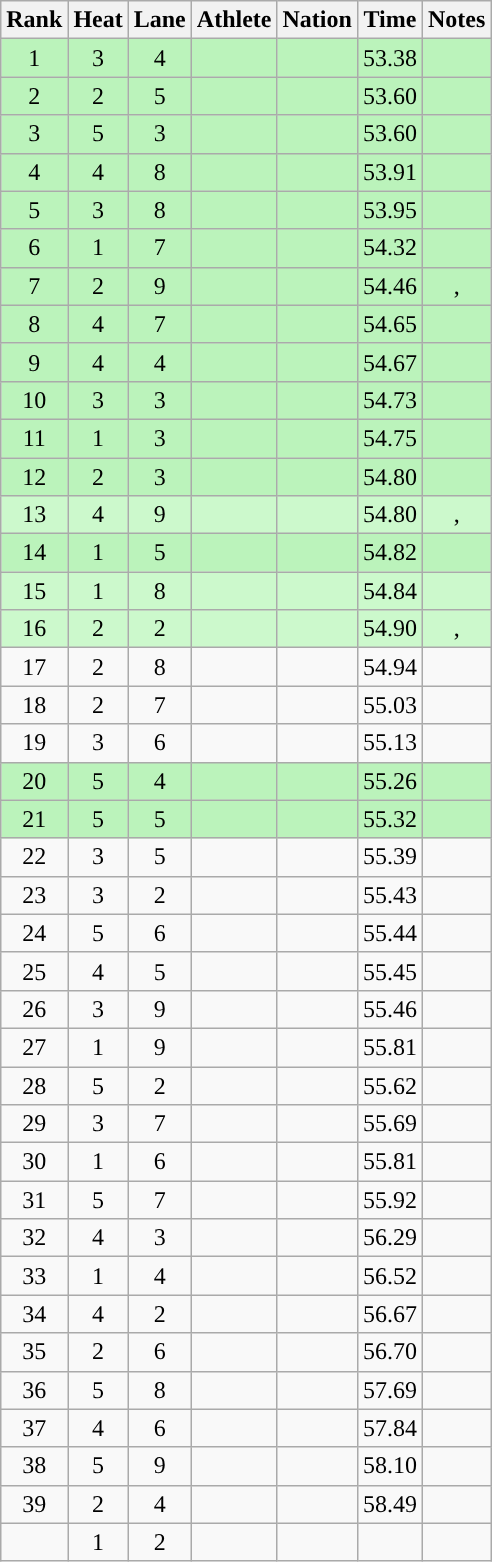<table class="wikitable sortable" style="text-align:center">
<tr>
<th scope="col">Rank</th>
<th scope="col">Heat</th>
<th scope="col">Lane</th>
<th scope="col">Athlete</th>
<th scope="col">Nation</th>
<th scope="col">Time</th>
<th scope="col">Notes</th>
</tr>
<tr bgcolor="#bbf3bb">
<td>1</td>
<td>3</td>
<td>4</td>
<td style="text-align:left"></td>
<td style="text-align:left"></td>
<td>53.38</td>
<td></td>
</tr>
<tr bgcolor="#bbf3bb">
<td>2</td>
<td>2</td>
<td>5</td>
<td style="text-align:left"></td>
<td style="text-align:left"></td>
<td>53.60</td>
<td></td>
</tr>
<tr bgcolor="#bbf3bb">
<td>3</td>
<td>5</td>
<td>3</td>
<td style="text-align:left"></td>
<td style="text-align:left"></td>
<td>53.60</td>
<td></td>
</tr>
<tr bgcolor="#bbf3bb">
<td>4</td>
<td>4</td>
<td>8</td>
<td style="text-align:left"></td>
<td style="text-align:left"></td>
<td>53.91</td>
<td></td>
</tr>
<tr bgcolor="#bbf3bb">
<td>5</td>
<td>3</td>
<td>8</td>
<td style="text-align:left"></td>
<td style="text-align:left"></td>
<td>53.95</td>
<td></td>
</tr>
<tr bgcolor="#bbf3bb">
<td>6</td>
<td>1</td>
<td>7</td>
<td style="text-align:left"></td>
<td style="text-align:left"></td>
<td>54.32</td>
<td></td>
</tr>
<tr bgcolor="#bbf3bb">
<td>7</td>
<td>2</td>
<td>9</td>
<td style="text-align:left"></td>
<td style="text-align:left"></td>
<td>54.46</td>
<td>, </td>
</tr>
<tr bgcolor="#bbf3bb">
<td>8</td>
<td>4</td>
<td>7</td>
<td style="text-align:left"></td>
<td style="text-align:left"></td>
<td>54.65</td>
<td></td>
</tr>
<tr bgcolor="#bbf3bb">
<td>9</td>
<td>4</td>
<td>4</td>
<td style="text-align:left"></td>
<td style="text-align:left"></td>
<td>54.67</td>
<td></td>
</tr>
<tr bgcolor="#bbf3bb">
<td>10</td>
<td>3</td>
<td>3</td>
<td style="text-align:left"></td>
<td style="text-align:left"></td>
<td>54.73</td>
<td></td>
</tr>
<tr bgcolor="#bbf3bb">
<td>11</td>
<td>1</td>
<td>3</td>
<td style="text-align:left"></td>
<td style="text-align:left"></td>
<td>54.75</td>
<td></td>
</tr>
<tr bgcolor="#bbf3bb">
<td>12</td>
<td>2</td>
<td>3</td>
<td style="text-align:left"></td>
<td style="text-align:left"></td>
<td>54.80</td>
<td></td>
</tr>
<tr bgcolor="#ccf9cc">
<td>13</td>
<td>4</td>
<td>9</td>
<td style="text-align:left"></td>
<td style="text-align:left"></td>
<td>54.80</td>
<td>, </td>
</tr>
<tr bgcolor="#bbf3bb">
<td>14</td>
<td>1</td>
<td>5</td>
<td style="text-align:left"></td>
<td style="text-align:left"></td>
<td>54.82</td>
<td></td>
</tr>
<tr bgcolor="#ccf9cc">
<td>15</td>
<td>1</td>
<td>8</td>
<td style="text-align:left"></td>
<td style="text-align:left"></td>
<td>54.84</td>
<td></td>
</tr>
<tr bgcolor="#ccf9cc">
<td>16</td>
<td>2</td>
<td>2</td>
<td style="text-align:left"></td>
<td style="text-align:left"></td>
<td>54.90</td>
<td>, </td>
</tr>
<tr>
<td>17</td>
<td>2</td>
<td>8</td>
<td style="text-align:left"></td>
<td style="text-align:left"></td>
<td>54.94</td>
<td></td>
</tr>
<tr>
<td>18</td>
<td>2</td>
<td>7</td>
<td style="text-align:left"></td>
<td style="text-align:left"></td>
<td>55.03</td>
<td></td>
</tr>
<tr>
<td>19</td>
<td>3</td>
<td>6</td>
<td style="text-align:left"></td>
<td style="text-align:left"></td>
<td>55.13</td>
<td></td>
</tr>
<tr bgcolor="#bbf3bb">
<td>20</td>
<td>5</td>
<td>4</td>
<td style="text-align:left"></td>
<td style="text-align:left"></td>
<td>55.26</td>
<td></td>
</tr>
<tr bgcolor="#bbf3bb">
<td>21</td>
<td>5</td>
<td>5</td>
<td style="text-align:left"></td>
<td style="text-align:left"></td>
<td>55.32</td>
<td></td>
</tr>
<tr>
<td>22</td>
<td>3</td>
<td>5</td>
<td style="text-align:left"></td>
<td style="text-align:left"></td>
<td>55.39</td>
<td></td>
</tr>
<tr>
<td>23</td>
<td>3</td>
<td>2</td>
<td style="text-align:left"></td>
<td style="text-align:left"></td>
<td>55.43</td>
<td></td>
</tr>
<tr>
<td>24</td>
<td>5</td>
<td>6</td>
<td style="text-align:left"></td>
<td style="text-align:left"></td>
<td>55.44</td>
<td></td>
</tr>
<tr>
<td>25</td>
<td>4</td>
<td>5</td>
<td style="text-align:left"></td>
<td style="text-align:left"></td>
<td>55.45</td>
<td></td>
</tr>
<tr>
<td>26</td>
<td>3</td>
<td>9</td>
<td style="text-align:left"></td>
<td style="text-align:left"></td>
<td>55.46</td>
<td></td>
</tr>
<tr>
<td>27</td>
<td>1</td>
<td>9</td>
<td style="text-align:left"></td>
<td style="text-align:left"></td>
<td>55.81</td>
<td></td>
</tr>
<tr>
<td>28</td>
<td>5</td>
<td>2</td>
<td style="text-align:left"></td>
<td style="text-align:left"></td>
<td>55.62</td>
<td></td>
</tr>
<tr>
<td>29</td>
<td>3</td>
<td>7</td>
<td style="text-align:left"></td>
<td style="text-align:left"></td>
<td>55.69</td>
<td></td>
</tr>
<tr>
<td>30</td>
<td>1</td>
<td>6</td>
<td style="text-align:left"></td>
<td style="text-align:left"></td>
<td>55.81</td>
<td></td>
</tr>
<tr>
<td>31</td>
<td>5</td>
<td>7</td>
<td style="text-align:left"></td>
<td style="text-align:left"></td>
<td>55.92</td>
<td></td>
</tr>
<tr>
<td>32</td>
<td>4</td>
<td>3</td>
<td style="text-align:left"></td>
<td style="text-align:left"></td>
<td>56.29</td>
<td></td>
</tr>
<tr>
<td>33</td>
<td>1</td>
<td>4</td>
<td style="text-align:left"></td>
<td style="text-align:left"></td>
<td>56.52</td>
<td></td>
</tr>
<tr>
<td>34</td>
<td>4</td>
<td>2</td>
<td style="text-align:left"></td>
<td style="text-align:left"></td>
<td>56.67</td>
<td></td>
</tr>
<tr>
<td>35</td>
<td>2</td>
<td>6</td>
<td style="text-align:left"></td>
<td style="text-align:left"></td>
<td>56.70</td>
<td></td>
</tr>
<tr>
<td>36</td>
<td>5</td>
<td>8</td>
<td style="text-align:left"></td>
<td style="text-align:left"></td>
<td>57.69</td>
<td></td>
</tr>
<tr>
<td>37</td>
<td>4</td>
<td>6</td>
<td style="text-align:left"></td>
<td style="text-align:left"></td>
<td>57.84</td>
<td></td>
</tr>
<tr>
<td>38</td>
<td>5</td>
<td>9</td>
<td style="text-align:left"></td>
<td style="text-align:left"></td>
<td>58.10</td>
<td></td>
</tr>
<tr>
<td>39</td>
<td>2</td>
<td>4</td>
<td style="text-align:left"></td>
<td style="text-align:left"></td>
<td>58.49</td>
<td></td>
</tr>
<tr>
<td></td>
<td>1</td>
<td>2</td>
<td style="text-align:left"></td>
<td style="text-align:left"></td>
<td></td>
<td></td>
</tr>
</table>
